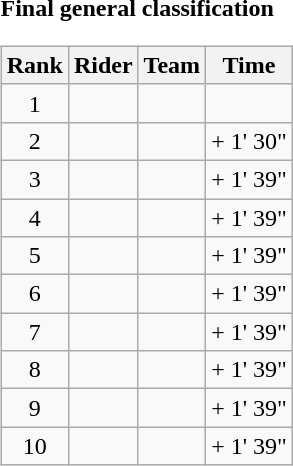<table>
<tr>
<td><strong>Final general classification</strong><br><table class="wikitable">
<tr>
<th scope="col">Rank</th>
<th scope="col">Rider</th>
<th scope="col">Team</th>
<th scope="col">Time</th>
</tr>
<tr>
<td style="text-align:center;">1</td>
<td></td>
<td></td>
<td style="text-align:right;"></td>
</tr>
<tr>
<td style="text-align:center;">2</td>
<td></td>
<td></td>
<td style="text-align:right;">+ 1' 30"</td>
</tr>
<tr>
<td style="text-align:center;">3</td>
<td></td>
<td></td>
<td style="text-align:right;">+ 1' 39"</td>
</tr>
<tr>
<td style="text-align:center;">4</td>
<td></td>
<td></td>
<td style="text-align:right;">+ 1' 39"</td>
</tr>
<tr>
<td style="text-align:center;">5</td>
<td></td>
<td></td>
<td style="text-align:right;">+ 1' 39"</td>
</tr>
<tr>
<td style="text-align:center;">6</td>
<td></td>
<td></td>
<td style="text-align:right;">+ 1' 39"</td>
</tr>
<tr>
<td style="text-align:center;">7</td>
<td></td>
<td></td>
<td style="text-align:right;">+ 1' 39"</td>
</tr>
<tr>
<td style="text-align:center;">8</td>
<td></td>
<td></td>
<td style="text-align:right;">+ 1' 39"</td>
</tr>
<tr>
<td style="text-align:center;">9</td>
<td></td>
<td></td>
<td style="text-align:right;">+ 1' 39"</td>
</tr>
<tr>
<td style="text-align:center;">10</td>
<td></td>
<td></td>
<td style="text-align:right;">+ 1' 39"</td>
</tr>
</table>
</td>
</tr>
</table>
